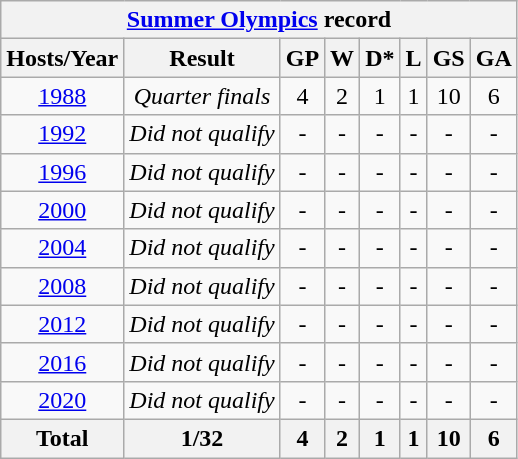<table class="wikitable" style="text-align: center;">
<tr>
<th colspan=9><a href='#'>Summer Olympics</a> record</th>
</tr>
<tr>
<th>Hosts/Year</th>
<th>Result</th>
<th>GP</th>
<th>W</th>
<th>D*</th>
<th>L</th>
<th>GS</th>
<th>GA</th>
</tr>
<tr>
<td> <a href='#'>1988</a></td>
<td><em>Quarter finals</em></td>
<td>4</td>
<td>2</td>
<td>1</td>
<td>1</td>
<td>10</td>
<td>6</td>
</tr>
<tr>
<td> <a href='#'>1992</a></td>
<td><em>Did not qualify</em></td>
<td>-</td>
<td>-</td>
<td>-</td>
<td>-</td>
<td>-</td>
<td>-</td>
</tr>
<tr>
<td> <a href='#'>1996</a></td>
<td><em>Did not qualify</em></td>
<td>-</td>
<td>-</td>
<td>-</td>
<td>-</td>
<td>-</td>
<td>-</td>
</tr>
<tr>
<td> <a href='#'>2000</a></td>
<td><em>Did not qualify</em></td>
<td>-</td>
<td>-</td>
<td>-</td>
<td>-</td>
<td>-</td>
<td>-</td>
</tr>
<tr>
<td> <a href='#'>2004</a></td>
<td><em>Did not qualify</em></td>
<td>-</td>
<td>-</td>
<td>-</td>
<td>-</td>
<td>-</td>
<td>-</td>
</tr>
<tr>
<td> <a href='#'>2008</a></td>
<td><em>Did not qualify</em></td>
<td>-</td>
<td>-</td>
<td>-</td>
<td>-</td>
<td>-</td>
<td>-</td>
</tr>
<tr>
<td> <a href='#'>2012</a></td>
<td><em>Did not qualify</em></td>
<td>-</td>
<td>-</td>
<td>-</td>
<td>-</td>
<td>-</td>
<td>-</td>
</tr>
<tr>
<td> <a href='#'>2016</a></td>
<td><em>Did not qualify</em></td>
<td>-</td>
<td>-</td>
<td>-</td>
<td>-</td>
<td>-</td>
<td>-</td>
</tr>
<tr>
<td> <a href='#'>2020</a></td>
<td><em>Did not qualify</em></td>
<td>-</td>
<td>-</td>
<td>-</td>
<td>-</td>
<td>-</td>
<td>-</td>
</tr>
<tr>
<th>Total</th>
<th>1/32</th>
<th>4</th>
<th>2</th>
<th>1</th>
<th>1</th>
<th>10</th>
<th>6</th>
</tr>
</table>
